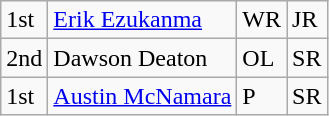<table class="wikitable">
<tr>
<td>1st</td>
<td><a href='#'>Erik Ezukanma</a></td>
<td>WR</td>
<td>JR</td>
</tr>
<tr>
<td>2nd</td>
<td>Dawson Deaton</td>
<td>OL</td>
<td>SR</td>
</tr>
<tr>
<td>1st</td>
<td><a href='#'>Austin McNamara</a></td>
<td>P</td>
<td>SR</td>
</tr>
</table>
